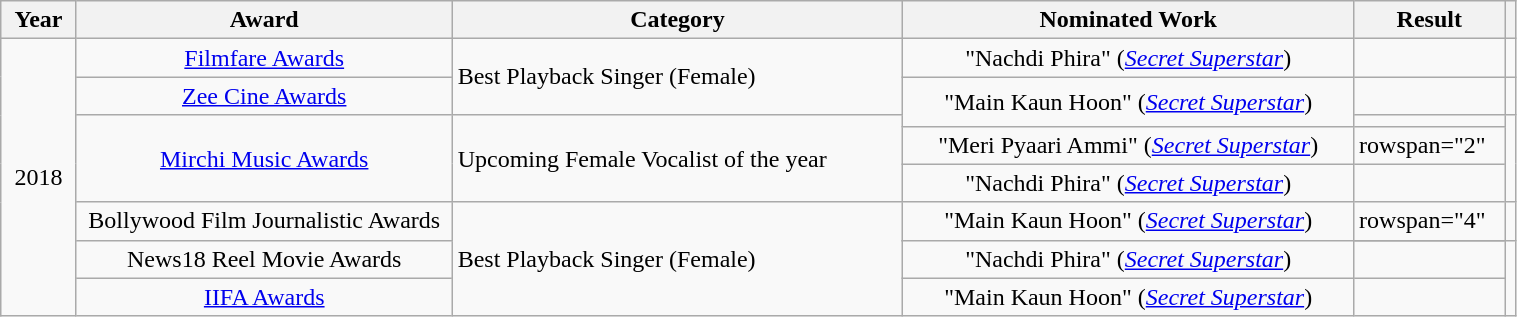<table width="80%" class="wikitable plainrowheaders sortable">
<tr>
<th width="5%">Year</th>
<th width="25%">Award</th>
<th width="30%">Category</th>
<th width="30%">Nominated Work</th>
<th width="10%">Result</th>
<th scope="col" class="unsortable"></th>
</tr>
<tr>
<td rowspan="9" align="center">2018</td>
<td align="center"><a href='#'>Filmfare Awards</a></td>
<td rowspan="2">Best Playback Singer (Female)</td>
<td align="center">"Nachdi Phira" (<em><a href='#'>Secret Superstar</a></em>)</td>
<td></td>
<td style="text-align:center;"></td>
</tr>
<tr>
<td align="center"><a href='#'>Zee Cine Awards</a></td>
<td rowspan="2" align="center">"Main Kaun Hoon" (<em><a href='#'>Secret Superstar</a></em>)</td>
<td></td>
<td style="text-align:center;"></td>
</tr>
<tr>
<td align="center" rowspan="3"><a href='#'>Mirchi Music Awards</a></td>
<td rowspan="3">Upcoming Female Vocalist of the year</td>
<td></td>
<td style="text-align:center;" rowspan="3"></td>
</tr>
<tr>
<td align="center">"Meri Pyaari Ammi" (<em><a href='#'>Secret Superstar</a></em>)</td>
<td>rowspan="2" </td>
</tr>
<tr>
<td align="center">"Nachdi Phira" (<em><a href='#'>Secret Superstar</a></em>)</td>
</tr>
<tr>
<td align="center" rowspan="2">Bollywood Film Journalistic Awards</td>
<td rowspan="4">Best Playback Singer (Female)</td>
<td align="center">"Main Kaun Hoon" (<em><a href='#'>Secret Superstar</a></em>)</td>
<td>rowspan="4" </td>
<td style="text-align:center;" rowspan="2"></td>
</tr>
<tr>
<td align="center" rowspan="2">"Nachdi Phira" (<em><a href='#'>Secret Superstar</a></em>)</td>
</tr>
<tr>
<td align="center">News18 Reel Movie Awards</td>
<td style="text-align:center;"></td>
</tr>
<tr>
<td align="center"><a href='#'>IIFA Awards</a></td>
<td align="center">"Main Kaun Hoon" (<em><a href='#'>Secret Superstar</a></em>)</td>
<td style="text-align:center;"></td>
</tr>
</table>
